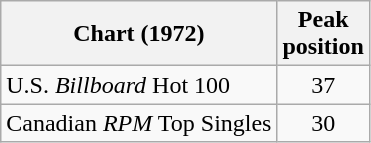<table class="wikitable">
<tr>
<th align="left">Chart (1972)</th>
<th align="center">Peak<br>position</th>
</tr>
<tr>
<td align="left">U.S. <em>Billboard</em> Hot 100</td>
<td align="center">37</td>
</tr>
<tr>
<td align="left">Canadian <em>RPM</em> Top Singles</td>
<td align="center">30</td>
</tr>
</table>
